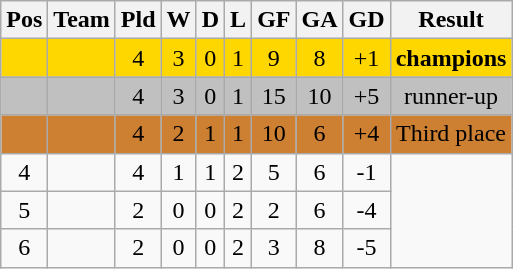<table class="wikitable" style="text-align:center;">
<tr>
<th>Pos</th>
<th>Team</th>
<th>Pld</th>
<th>W</th>
<th>D</th>
<th>L</th>
<th>GF</th>
<th>GA</th>
<th>GD</th>
<th>Result</th>
</tr>
<tr style="background:#FFD700;">
<td></td>
<td></td>
<td>4</td>
<td>3</td>
<td>0</td>
<td>1</td>
<td>9</td>
<td>8</td>
<td>+1</td>
<td><strong>champions</strong></td>
</tr>
<tr style="background:#C0C0C0;">
<td></td>
<td></td>
<td>4</td>
<td>3</td>
<td>0</td>
<td>1</td>
<td>15</td>
<td>10</td>
<td>+5</td>
<td>runner-up</td>
</tr>
<tr style="background:#CD7F32;">
<td></td>
<td></td>
<td>4</td>
<td>2</td>
<td>1</td>
<td>1</td>
<td>10</td>
<td>6</td>
<td>+4</td>
<td>Third place</td>
</tr>
<tr>
<td>4</td>
<td></td>
<td>4</td>
<td>1</td>
<td>1</td>
<td>2</td>
<td>5</td>
<td>6</td>
<td>-1</td>
<td rowspan="3"></td>
</tr>
<tr>
<td>5</td>
<td></td>
<td>2</td>
<td>0</td>
<td>0</td>
<td>2</td>
<td>2</td>
<td>6</td>
<td>-4</td>
</tr>
<tr>
<td>6</td>
<td></td>
<td>2</td>
<td>0</td>
<td>0</td>
<td>2</td>
<td>3</td>
<td>8</td>
<td>-5</td>
</tr>
</table>
